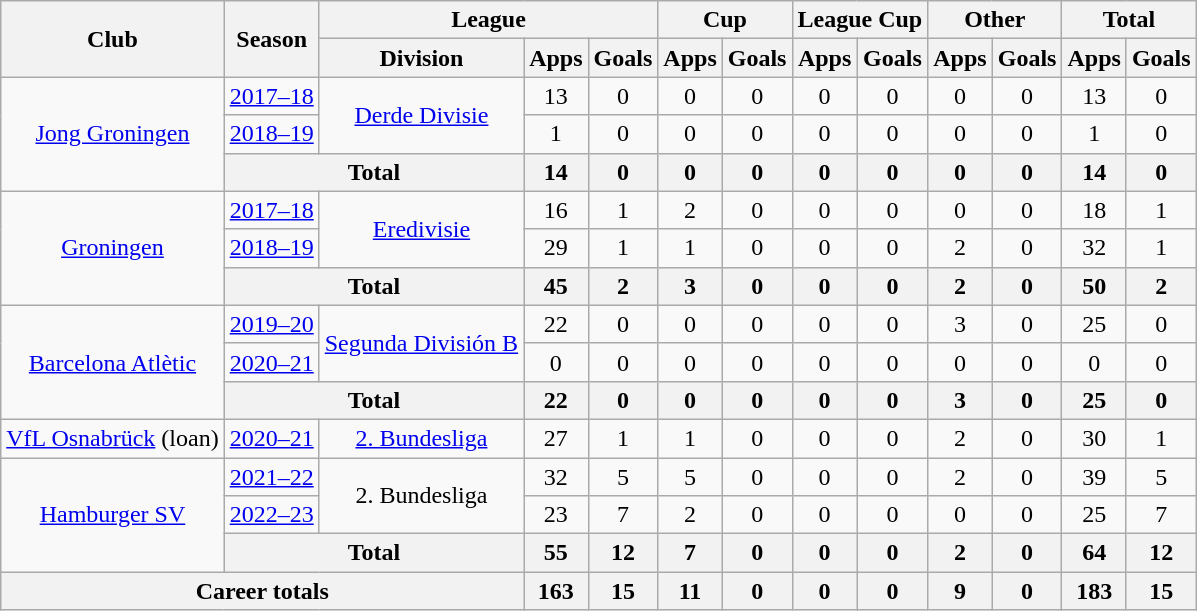<table class="wikitable" style="text-align:center">
<tr>
<th rowspan="2">Club</th>
<th rowspan="2">Season</th>
<th colspan="3">League</th>
<th colspan="2">Cup</th>
<th colspan="2">League Cup</th>
<th colspan="2">Other</th>
<th colspan="2">Total</th>
</tr>
<tr>
<th>Division</th>
<th>Apps</th>
<th>Goals</th>
<th>Apps</th>
<th>Goals</th>
<th>Apps</th>
<th>Goals</th>
<th>Apps</th>
<th>Goals</th>
<th>Apps</th>
<th>Goals</th>
</tr>
<tr>
<td rowspan="3"><a href='#'>Jong Groningen</a></td>
<td><a href='#'>2017–18</a></td>
<td rowspan="2"><a href='#'>Derde Divisie</a></td>
<td>13</td>
<td>0</td>
<td>0</td>
<td>0</td>
<td>0</td>
<td>0</td>
<td>0</td>
<td>0</td>
<td>13</td>
<td>0</td>
</tr>
<tr>
<td><a href='#'>2018–19</a></td>
<td>1</td>
<td>0</td>
<td>0</td>
<td>0</td>
<td>0</td>
<td>0</td>
<td>0</td>
<td>0</td>
<td>1</td>
<td>0</td>
</tr>
<tr>
<th colspan="2">Total</th>
<th>14</th>
<th>0</th>
<th>0</th>
<th>0</th>
<th>0</th>
<th>0</th>
<th>0</th>
<th>0</th>
<th>14</th>
<th>0</th>
</tr>
<tr>
<td rowspan="3"><a href='#'>Groningen</a></td>
<td><a href='#'>2017–18</a></td>
<td rowspan="2"><a href='#'>Eredivisie</a></td>
<td>16</td>
<td>1</td>
<td>2</td>
<td>0</td>
<td>0</td>
<td>0</td>
<td>0</td>
<td>0</td>
<td>18</td>
<td>1</td>
</tr>
<tr>
<td><a href='#'>2018–19</a></td>
<td>29</td>
<td>1</td>
<td>1</td>
<td>0</td>
<td>0</td>
<td>0</td>
<td>2</td>
<td>0</td>
<td>32</td>
<td>1</td>
</tr>
<tr>
<th colspan="2">Total</th>
<th>45</th>
<th>2</th>
<th>3</th>
<th>0</th>
<th>0</th>
<th>0</th>
<th>2</th>
<th>0</th>
<th>50</th>
<th>2</th>
</tr>
<tr>
<td rowspan="3"><a href='#'>Barcelona Atlètic</a></td>
<td><a href='#'>2019–20</a></td>
<td rowspan="2"><a href='#'>Segunda División B</a></td>
<td>22</td>
<td>0</td>
<td>0</td>
<td>0</td>
<td>0</td>
<td>0</td>
<td>3</td>
<td>0</td>
<td>25</td>
<td>0</td>
</tr>
<tr>
<td><a href='#'>2020–21</a></td>
<td>0</td>
<td>0</td>
<td>0</td>
<td>0</td>
<td>0</td>
<td>0</td>
<td>0</td>
<td>0</td>
<td>0</td>
<td>0</td>
</tr>
<tr>
<th colspan="2">Total</th>
<th>22</th>
<th>0</th>
<th>0</th>
<th>0</th>
<th>0</th>
<th>0</th>
<th>3</th>
<th>0</th>
<th>25</th>
<th>0</th>
</tr>
<tr>
<td><a href='#'>VfL Osnabrück</a> (loan)</td>
<td><a href='#'>2020–21</a></td>
<td><a href='#'>2. Bundesliga</a></td>
<td>27</td>
<td>1</td>
<td>1</td>
<td>0</td>
<td>0</td>
<td>0</td>
<td>2</td>
<td>0</td>
<td>30</td>
<td>1</td>
</tr>
<tr>
<td rowspan="3"><a href='#'>Hamburger SV</a></td>
<td><a href='#'>2021–22</a></td>
<td rowspan="2">2. Bundesliga</td>
<td>32</td>
<td>5</td>
<td>5</td>
<td>0</td>
<td>0</td>
<td>0</td>
<td>2</td>
<td>0</td>
<td>39</td>
<td>5</td>
</tr>
<tr>
<td><a href='#'>2022–23</a></td>
<td>23</td>
<td>7</td>
<td>2</td>
<td>0</td>
<td>0</td>
<td>0</td>
<td>0</td>
<td>0</td>
<td>25</td>
<td>7</td>
</tr>
<tr>
<th colspan="2">Total</th>
<th>55</th>
<th>12</th>
<th>7</th>
<th>0</th>
<th>0</th>
<th>0</th>
<th>2</th>
<th>0</th>
<th>64</th>
<th>12</th>
</tr>
<tr>
<th colspan="3">Career totals</th>
<th>163</th>
<th>15</th>
<th>11</th>
<th>0</th>
<th>0</th>
<th>0</th>
<th>9</th>
<th>0</th>
<th>183</th>
<th>15</th>
</tr>
</table>
